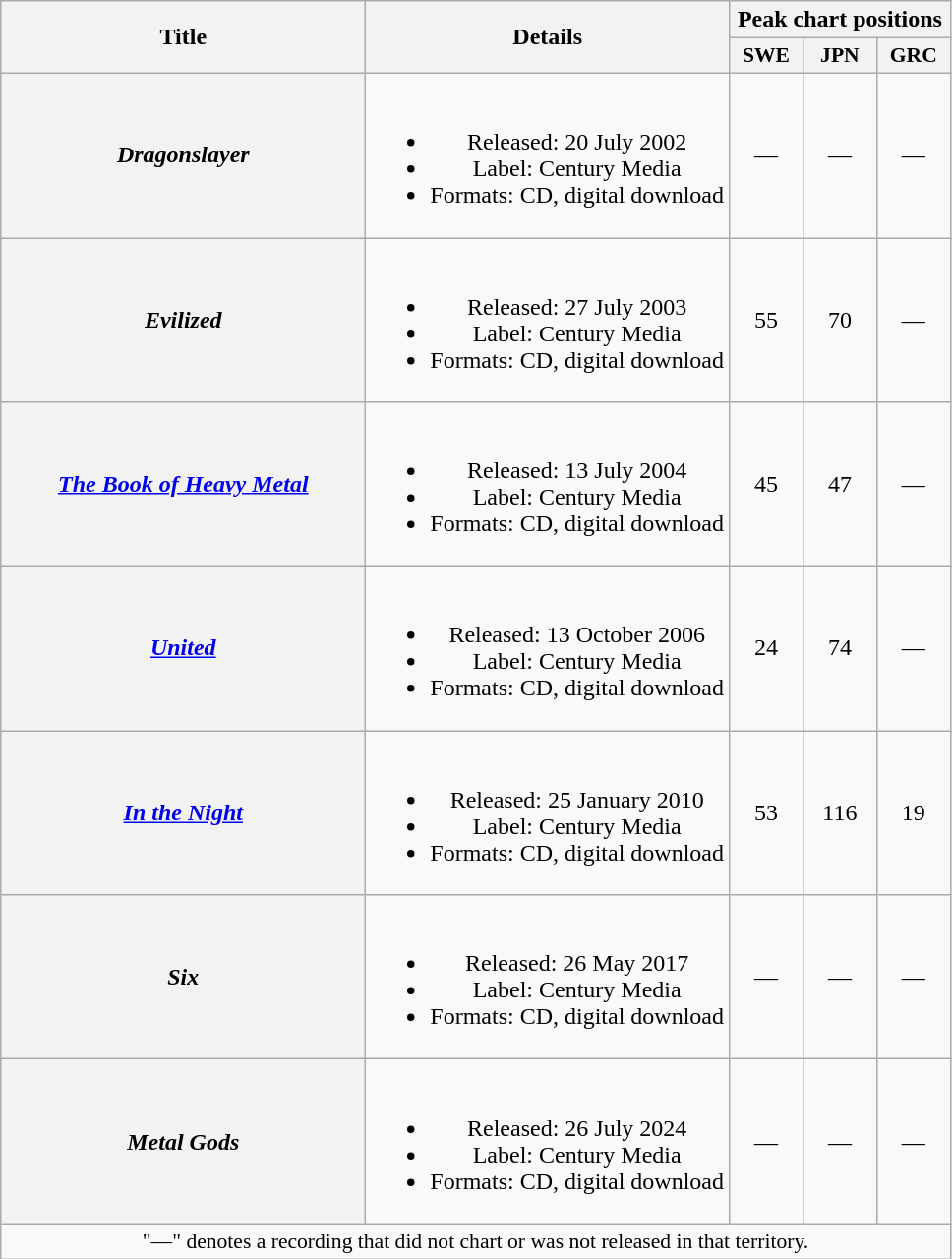<table class="wikitable plainrowheaders" style="text-align:center;">
<tr>
<th scope="col" rowspan="2" style="width:15em;">Title</th>
<th scope="col" rowspan="2">Details</th>
<th scope="col" colspan="3">Peak chart positions</th>
</tr>
<tr>
<th scope="col" style="width:3em;font-size:90%;">SWE<br></th>
<th scope="col" style="width:3em;font-size:90%;">JPN<br></th>
<th scope="col" style="width:3em;font-size:90%;">GRC<br></th>
</tr>
<tr>
<th scope="row"><em>Dragonslayer</em></th>
<td><br><ul><li>Released: 20 July 2002</li><li>Label: Century Media</li><li>Formats: CD, digital download</li></ul></td>
<td>—</td>
<td>—</td>
<td>—</td>
</tr>
<tr>
<th scope="row"><em>Evilized</em></th>
<td><br><ul><li>Released: 27 July 2003</li><li>Label: Century Media</li><li>Formats: CD, digital download</li></ul></td>
<td>55</td>
<td>70</td>
<td>—</td>
</tr>
<tr>
<th scope="row"><em><a href='#'>The Book of Heavy Metal</a></em></th>
<td><br><ul><li>Released: 13 July 2004</li><li>Label: Century Media</li><li>Formats: CD, digital download</li></ul></td>
<td>45</td>
<td>47</td>
<td>—</td>
</tr>
<tr>
<th scope="row"><em><a href='#'>United</a></em></th>
<td><br><ul><li>Released: 13 October 2006</li><li>Label: Century Media</li><li>Formats: CD, digital download</li></ul></td>
<td>24</td>
<td>74</td>
<td>—</td>
</tr>
<tr>
<th scope="row"><em><a href='#'>In the Night</a></em></th>
<td><br><ul><li>Released: 25 January 2010</li><li>Label: Century Media</li><li>Formats: CD, digital download</li></ul></td>
<td>53</td>
<td>116</td>
<td>19</td>
</tr>
<tr>
<th scope="row"><em>Six</em></th>
<td><br><ul><li>Released: 26 May 2017</li><li>Label: Century Media</li><li>Formats: CD, digital download</li></ul></td>
<td>—</td>
<td>—</td>
<td>—</td>
</tr>
<tr>
<th scope="row"><em>Metal Gods</em></th>
<td><br><ul><li>Released: 26 July 2024</li><li>Label: Century Media</li><li>Formats: CD, digital download</li></ul></td>
<td>—</td>
<td>—</td>
<td>—</td>
</tr>
<tr>
<td colspan="10" style="font-size:90%">"—" denotes a recording that did not chart or was not released in that territory.</td>
</tr>
</table>
